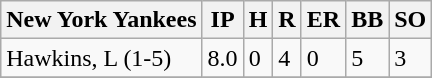<table class="wikitable sortable">
<tr>
<th><strong>New York Yankees</strong></th>
<th>IP</th>
<th>H</th>
<th>R</th>
<th>ER</th>
<th>BB</th>
<th>SO</th>
</tr>
<tr>
<td>Hawkins, L (1-5)</td>
<td>8.0</td>
<td>0</td>
<td>4</td>
<td>0</td>
<td>5</td>
<td>3</td>
</tr>
<tr>
</tr>
</table>
